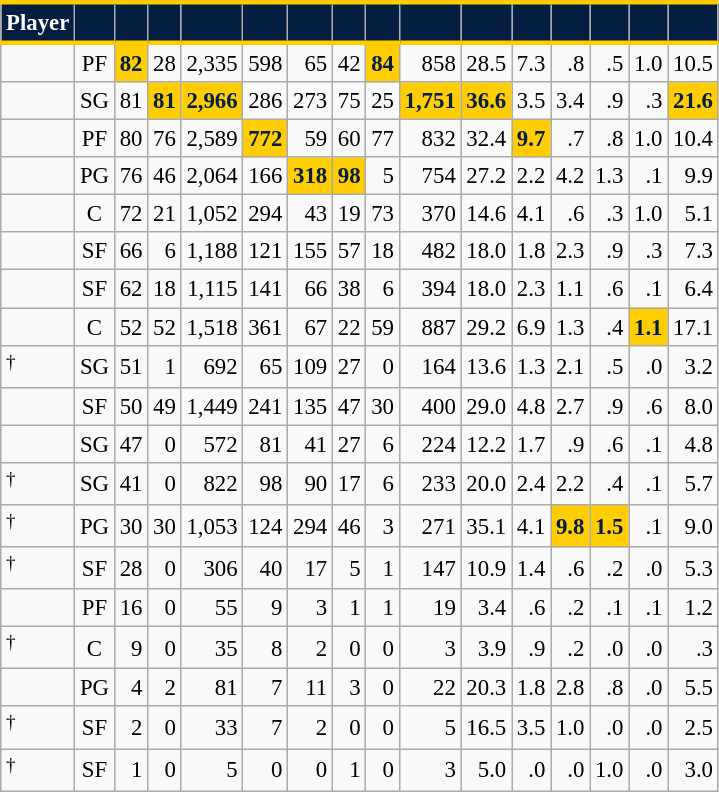<table class="wikitable sortable" style="font-size: 95%; text-align:right;">
<tr>
<th style="background:#041E42; color:#FFFFFF; border-top:#FFCD00 3px solid; border-bottom:#FFCD00 3px solid;">Player</th>
<th style="background:#041E42; color:#FFFFFF; border-top:#FFCD00 3px solid; border-bottom:#FFCD00 3px solid;"></th>
<th style="background:#041E42; color:#FFFFFF; border-top:#FFCD00 3px solid; border-bottom:#FFCD00 3px solid;"></th>
<th style="background:#041E42; color:#FFFFFF; border-top:#FFCD00 3px solid; border-bottom:#FFCD00 3px solid;"></th>
<th style="background:#041E42; color:#FFFFFF; border-top:#FFCD00 3px solid; border-bottom:#FFCD00 3px solid;"></th>
<th style="background:#041E42; color:#FFFFFF; border-top:#FFCD00 3px solid; border-bottom:#FFCD00 3px solid;"></th>
<th style="background:#041E42; color:#FFFFFF; border-top:#FFCD00 3px solid; border-bottom:#FFCD00 3px solid;"></th>
<th style="background:#041E42; color:#FFFFFF; border-top:#FFCD00 3px solid; border-bottom:#FFCD00 3px solid;"></th>
<th style="background:#041E42; color:#FFFFFF; border-top:#FFCD00 3px solid; border-bottom:#FFCD00 3px solid;"></th>
<th style="background:#041E42; color:#FFFFFF; border-top:#FFCD00 3px solid; border-bottom:#FFCD00 3px solid;"></th>
<th style="background:#041E42; color:#FFFFFF; border-top:#FFCD00 3px solid; border-bottom:#FFCD00 3px solid;"></th>
<th style="background:#041E42; color:#FFFFFF; border-top:#FFCD00 3px solid; border-bottom:#FFCD00 3px solid;"></th>
<th style="background:#041E42; color:#FFFFFF; border-top:#FFCD00 3px solid; border-bottom:#FFCD00 3px solid;"></th>
<th style="background:#041E42; color:#FFFFFF; border-top:#FFCD00 3px solid; border-bottom:#FFCD00 3px solid;"></th>
<th style="background:#041E42; color:#FFFFFF; border-top:#FFCD00 3px solid; border-bottom:#FFCD00 3px solid;"></th>
<th style="background:#041E42; color:#FFFFFF; border-top:#FFCD00 3px solid; border-bottom:#FFCD00 3px solid;"></th>
</tr>
<tr>
<td style="text-align:left;"></td>
<td style="text-align:center;">PF</td>
<td style="background:#FFCD00; color:#041E42;"><strong>82</strong></td>
<td>28</td>
<td>2,335</td>
<td>598</td>
<td>65</td>
<td>42</td>
<td style="background:#FFCD00; color:#041E42;"><strong>84</strong></td>
<td>858</td>
<td>28.5</td>
<td>7.3</td>
<td>.8</td>
<td>.5</td>
<td>1.0</td>
<td>10.5</td>
</tr>
<tr>
<td style="text-align:left;"></td>
<td style="text-align:center;">SG</td>
<td>81</td>
<td style="background:#FFCD00; color:#041E42;"><strong>81</strong></td>
<td style="background:#FFCD00; color:#041E42;"><strong>2,966</strong></td>
<td>286</td>
<td>273</td>
<td>75</td>
<td>25</td>
<td style="background:#FFCD00; color:#041E42;"><strong>1,751</strong></td>
<td style="background:#FFCD00; color:#041E42;"><strong>36.6</strong></td>
<td>3.5</td>
<td>3.4</td>
<td>.9</td>
<td>.3</td>
<td style="background:#FFCD00; color:#041E42;"><strong>21.6</strong></td>
</tr>
<tr>
<td style="text-align:left;"></td>
<td style="text-align:center;">PF</td>
<td>80</td>
<td>76</td>
<td>2,589</td>
<td style="background:#FFCD00; color:#041E42;"><strong>772</strong></td>
<td>59</td>
<td>60</td>
<td>77</td>
<td>832</td>
<td>32.4</td>
<td style="background:#FFCD00; color:#041E42;"><strong>9.7</strong></td>
<td>.7</td>
<td>.8</td>
<td>1.0</td>
<td>10.4</td>
</tr>
<tr>
<td style="text-align:left;"></td>
<td style="text-align:center;">PG</td>
<td>76</td>
<td>46</td>
<td>2,064</td>
<td>166</td>
<td style="background:#FFCD00; color:#041E42;"><strong>318</strong></td>
<td style="background:#FFCD00; color:#041E42;"><strong>98</strong></td>
<td>5</td>
<td>754</td>
<td>27.2</td>
<td>2.2</td>
<td>4.2</td>
<td>1.3</td>
<td>.1</td>
<td>9.9</td>
</tr>
<tr>
<td style="text-align:left;"></td>
<td style="text-align:center;">C</td>
<td>72</td>
<td>21</td>
<td>1,052</td>
<td>294</td>
<td>43</td>
<td>19</td>
<td>73</td>
<td>370</td>
<td>14.6</td>
<td>4.1</td>
<td>.6</td>
<td>.3</td>
<td>1.0</td>
<td>5.1</td>
</tr>
<tr>
<td style="text-align:left;"></td>
<td style="text-align:center;">SF</td>
<td>66</td>
<td>6</td>
<td>1,188</td>
<td>121</td>
<td>155</td>
<td>57</td>
<td>18</td>
<td>482</td>
<td>18.0</td>
<td>1.8</td>
<td>2.3</td>
<td>.9</td>
<td>.3</td>
<td>7.3</td>
</tr>
<tr>
<td style="text-align:left;"></td>
<td style="text-align:center;">SF</td>
<td>62</td>
<td>18</td>
<td>1,115</td>
<td>141</td>
<td>66</td>
<td>38</td>
<td>6</td>
<td>394</td>
<td>18.0</td>
<td>2.3</td>
<td>1.1</td>
<td>.6</td>
<td>.1</td>
<td>6.4</td>
</tr>
<tr>
<td style="text-align:left;"></td>
<td style="text-align:center;">C</td>
<td>52</td>
<td>52</td>
<td>1,518</td>
<td>361</td>
<td>67</td>
<td>22</td>
<td>59</td>
<td>887</td>
<td>29.2</td>
<td>6.9</td>
<td>1.3</td>
<td>.4</td>
<td style="background:#FFCD00; color:#041E42;"><strong>1.1</strong></td>
<td>17.1</td>
</tr>
<tr>
<td style="text-align:left;"><sup>†</sup></td>
<td style="text-align:center;">SG</td>
<td>51</td>
<td>1</td>
<td>692</td>
<td>65</td>
<td>109</td>
<td>27</td>
<td>0</td>
<td>164</td>
<td>13.6</td>
<td>1.3</td>
<td>2.1</td>
<td>.5</td>
<td>.0</td>
<td>3.2</td>
</tr>
<tr>
<td style="text-align:left;"></td>
<td style="text-align:center;">SF</td>
<td>50</td>
<td>49</td>
<td>1,449</td>
<td>241</td>
<td>135</td>
<td>47</td>
<td>30</td>
<td>400</td>
<td>29.0</td>
<td>4.8</td>
<td>2.7</td>
<td>.9</td>
<td>.6</td>
<td>8.0</td>
</tr>
<tr>
<td style="text-align:left;"></td>
<td style="text-align:center;">SG</td>
<td>47</td>
<td>0</td>
<td>572</td>
<td>81</td>
<td>41</td>
<td>27</td>
<td>6</td>
<td>224</td>
<td>12.2</td>
<td>1.7</td>
<td>.9</td>
<td>.6</td>
<td>.1</td>
<td>4.8</td>
</tr>
<tr>
<td style="text-align:left;"><sup>†</sup></td>
<td style="text-align:center;">SG</td>
<td>41</td>
<td>0</td>
<td>822</td>
<td>98</td>
<td>90</td>
<td>17</td>
<td>6</td>
<td>233</td>
<td>20.0</td>
<td>2.4</td>
<td>2.2</td>
<td>.4</td>
<td>.1</td>
<td>5.7</td>
</tr>
<tr>
<td style="text-align:left;"><sup>†</sup></td>
<td style="text-align:center;">PG</td>
<td>30</td>
<td>30</td>
<td>1,053</td>
<td>124</td>
<td>294</td>
<td>46</td>
<td>3</td>
<td>271</td>
<td>35.1</td>
<td>4.1</td>
<td style="background:#FFCD00; color:#041E42;"><strong>9.8</strong></td>
<td style="background:#FFCD00; color:#041E42;"><strong>1.5</strong></td>
<td>.1</td>
<td>9.0</td>
</tr>
<tr>
<td style="text-align:left;"><sup>†</sup></td>
<td style="text-align:center;">SF</td>
<td>28</td>
<td>0</td>
<td>306</td>
<td>40</td>
<td>17</td>
<td>5</td>
<td>1</td>
<td>147</td>
<td>10.9</td>
<td>1.4</td>
<td>.6</td>
<td>.2</td>
<td>.0</td>
<td>5.3</td>
</tr>
<tr>
<td style="text-align:left;"></td>
<td style="text-align:center;">PF</td>
<td>16</td>
<td>0</td>
<td>55</td>
<td>9</td>
<td>3</td>
<td>1</td>
<td>1</td>
<td>19</td>
<td>3.4</td>
<td>.6</td>
<td>.2</td>
<td>.1</td>
<td>.1</td>
<td>1.2</td>
</tr>
<tr>
<td style="text-align:left;"><sup>†</sup></td>
<td style="text-align:center;">C</td>
<td>9</td>
<td>0</td>
<td>35</td>
<td>8</td>
<td>2</td>
<td>0</td>
<td>0</td>
<td>3</td>
<td>3.9</td>
<td>.9</td>
<td>.2</td>
<td>.0</td>
<td>.0</td>
<td>.3</td>
</tr>
<tr>
<td style="text-align:left;"></td>
<td style="text-align:center;">PG</td>
<td>4</td>
<td>2</td>
<td>81</td>
<td>7</td>
<td>11</td>
<td>3</td>
<td>0</td>
<td>22</td>
<td>20.3</td>
<td>1.8</td>
<td>2.8</td>
<td>.8</td>
<td>.0</td>
<td>5.5</td>
</tr>
<tr>
<td style="text-align:left;"><sup>†</sup></td>
<td style="text-align:center;">SF</td>
<td>2</td>
<td>0</td>
<td>33</td>
<td>7</td>
<td>2</td>
<td>0</td>
<td>0</td>
<td>5</td>
<td>16.5</td>
<td>3.5</td>
<td>1.0</td>
<td>.0</td>
<td>.0</td>
<td>2.5</td>
</tr>
<tr>
<td style="text-align:left;"><sup>†</sup></td>
<td style="text-align:center;">SF</td>
<td>1</td>
<td>0</td>
<td>5</td>
<td>0</td>
<td>0</td>
<td>1</td>
<td>0</td>
<td>3</td>
<td>5.0</td>
<td>.0</td>
<td>.0</td>
<td>1.0</td>
<td>.0</td>
<td>3.0</td>
</tr>
</table>
